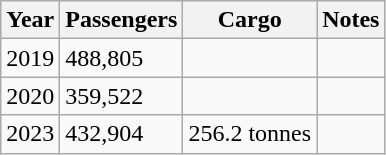<table class="wikitable">
<tr>
<th>Year</th>
<th>Passengers</th>
<th>Cargo</th>
<th>Notes</th>
</tr>
<tr>
<td>2019</td>
<td>488,805</td>
<td></td>
<td></td>
</tr>
<tr>
<td>2020</td>
<td>359,522</td>
<td></td>
<td></td>
</tr>
<tr>
<td>2023</td>
<td>432,904</td>
<td>256.2 tonnes</td>
<td></td>
</tr>
</table>
